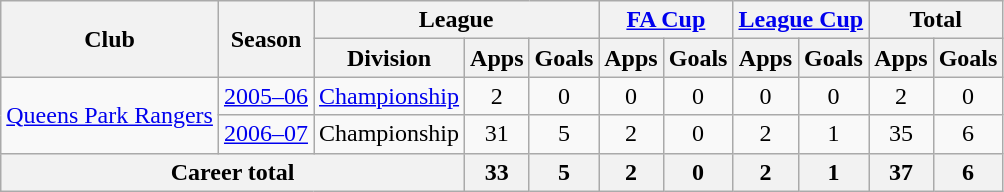<table class="wikitable" style="text-align: center;">
<tr>
<th rowspan="2">Club</th>
<th rowspan="2">Season</th>
<th colspan="3">League</th>
<th colspan="2"><a href='#'>FA Cup</a></th>
<th colspan="2"><a href='#'>League Cup</a></th>
<th colspan="2">Total</th>
</tr>
<tr>
<th>Division</th>
<th>Apps</th>
<th>Goals</th>
<th>Apps</th>
<th>Goals</th>
<th>Apps</th>
<th>Goals</th>
<th>Apps</th>
<th>Goals</th>
</tr>
<tr>
<td rowspan="2"><a href='#'>Queens Park Rangers</a></td>
<td><a href='#'>2005–06</a></td>
<td><a href='#'>Championship</a></td>
<td>2</td>
<td>0</td>
<td>0</td>
<td>0</td>
<td>0</td>
<td>0</td>
<td>2</td>
<td>0</td>
</tr>
<tr>
<td><a href='#'>2006–07</a></td>
<td>Championship</td>
<td>31</td>
<td>5</td>
<td>2</td>
<td>0</td>
<td>2</td>
<td>1</td>
<td>35</td>
<td>6</td>
</tr>
<tr>
<th colspan="3">Career total</th>
<th>33</th>
<th>5</th>
<th>2</th>
<th>0</th>
<th>2</th>
<th>1</th>
<th>37</th>
<th>6</th>
</tr>
</table>
